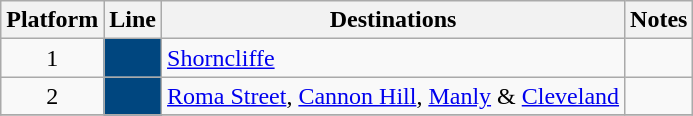<table class="wikitable" style="float: none; margin: 0.5em; ">
<tr>
<th>Platform</th>
<th>Line</th>
<th>Destinations</th>
<th>Notes</th>
</tr>
<tr>
<td rowspan=1 style="text-align:center;">1</td>
<td style=background:#00467F><a href='#'></a></td>
<td><a href='#'>Shorncliffe</a></td>
<td></td>
</tr>
<tr>
<td rowspan=1 style="text-align:center;">2</td>
<td style=background:#00467F><a href='#'></a></td>
<td><a href='#'>Roma Street</a>, <a href='#'>Cannon Hill</a>, <a href='#'>Manly</a> & <a href='#'>Cleveland</a></td>
<td></td>
</tr>
<tr>
</tr>
</table>
